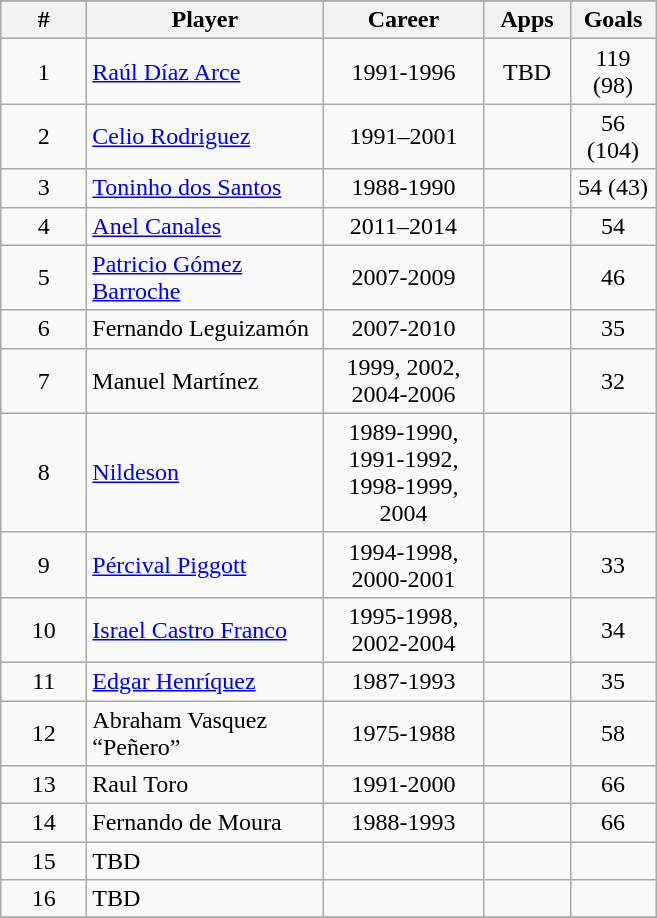<table class="wikitable" style="text-align: center;">
<tr>
</tr>
<tr>
<th width=50px>#</th>
<th width=150px>Player</th>
<th width=100px>Career</th>
<th width=50px>Apps</th>
<th width=50px>Goals</th>
</tr>
<tr>
<td>1</td>
<td align=left> <a href='#'>Raúl Díaz Arce</a></td>
<td>1991-1996</td>
<td>TBD</td>
<td>119 (98)</td>
</tr>
<tr>
<td>2</td>
<td align=left>  <a href='#'>Celio Rodriguez</a></td>
<td>1991–2001</td>
<td></td>
<td>56 (104)</td>
</tr>
<tr>
<td>3</td>
<td align=left> <a href='#'>Toninho dos Santos</a></td>
<td>1988-1990</td>
<td></td>
<td>54 (43)</td>
</tr>
<tr>
<td>4</td>
<td align=left> <a href='#'>Anel Canales</a></td>
<td>2011–2014</td>
<td></td>
<td>54</td>
</tr>
<tr>
<td>5</td>
<td align=left> <a href='#'>Patricio Gómez Barroche</a></td>
<td>2007-2009</td>
<td></td>
<td>46</td>
</tr>
<tr>
<td>6</td>
<td align=left> Fernando Leguizamón</td>
<td>2007-2010</td>
<td></td>
<td>35</td>
</tr>
<tr>
<td>7</td>
<td align=left> Manuel Martínez</td>
<td>1999, 2002, 2004-2006</td>
<td></td>
<td>32</td>
</tr>
<tr>
<td>8</td>
<td align=left>  <a href='#'>Nildeson</a></td>
<td>1989-1990, 1991-1992, 1998-1999, 2004</td>
<td></td>
<td></td>
</tr>
<tr>
<td>9</td>
<td align=left> <a href='#'>Pércival Piggott</a></td>
<td>1994-1998, 2000-2001</td>
<td></td>
<td>33</td>
</tr>
<tr>
<td>10</td>
<td align=left>  <a href='#'>Israel Castro Franco</a></td>
<td>1995-1998, 2002-2004</td>
<td></td>
<td>34</td>
</tr>
<tr>
<td>11</td>
<td align=left> <a href='#'>Edgar Henríquez</a></td>
<td>1987-1993</td>
<td></td>
<td>35</td>
</tr>
<tr>
<td>12</td>
<td align=left> Abraham Vasquez “Peñero”</td>
<td>1975-1988</td>
<td></td>
<td>58</td>
</tr>
<tr>
<td>13</td>
<td align=left> Raul Toro</td>
<td>1991-2000</td>
<td></td>
<td>66</td>
</tr>
<tr>
<td>14</td>
<td align=left> Fernando de Moura</td>
<td>1988-1993</td>
<td></td>
<td>66</td>
</tr>
<tr>
<td>15</td>
<td align=left>TBD</td>
<td></td>
<td></td>
<td></td>
</tr>
<tr>
<td>16</td>
<td align=left>TBD</td>
<td></td>
<td></td>
<td></td>
</tr>
<tr>
</tr>
</table>
